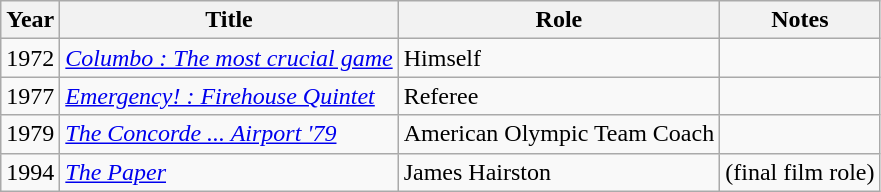<table class="wikitable">
<tr>
<th>Year</th>
<th>Title</th>
<th>Role</th>
<th>Notes</th>
</tr>
<tr>
<td>1972</td>
<td><em><a href='#'>Columbo : The most crucial game</a></em></td>
<td>Himself</td>
<td></td>
</tr>
<tr>
<td>1977</td>
<td><em><a href='#'>Emergency! : Firehouse Quintet</a></em></td>
<td>Referee</td>
<td></td>
</tr>
<tr>
<td>1979</td>
<td><em><a href='#'>The Concorde ... Airport '79</a></em></td>
<td>American Olympic Team Coach</td>
<td></td>
</tr>
<tr>
<td>1994</td>
<td><em><a href='#'>The Paper</a></em></td>
<td>James Hairston</td>
<td>(final film role)</td>
</tr>
</table>
